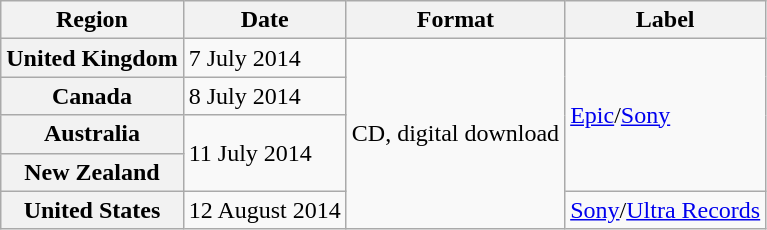<table class="wikitable plainrowheaders">
<tr>
<th scope="col">Region</th>
<th scope="col">Date</th>
<th scope="col">Format</th>
<th scope="col">Label</th>
</tr>
<tr>
<th scope="row">United Kingdom</th>
<td>7 July 2014</td>
<td rowspan="5">CD, digital download</td>
<td rowspan="4"><a href='#'>Epic</a>/<a href='#'>Sony</a></td>
</tr>
<tr>
<th scope="row">Canada</th>
<td>8 July 2014</td>
</tr>
<tr>
<th scope="row">Australia</th>
<td rowspan="2">11 July 2014</td>
</tr>
<tr>
<th scope="row">New Zealand</th>
</tr>
<tr>
<th scope="row">United States</th>
<td>12 August 2014</td>
<td><a href='#'>Sony</a>/<a href='#'>Ultra Records</a></td>
</tr>
</table>
